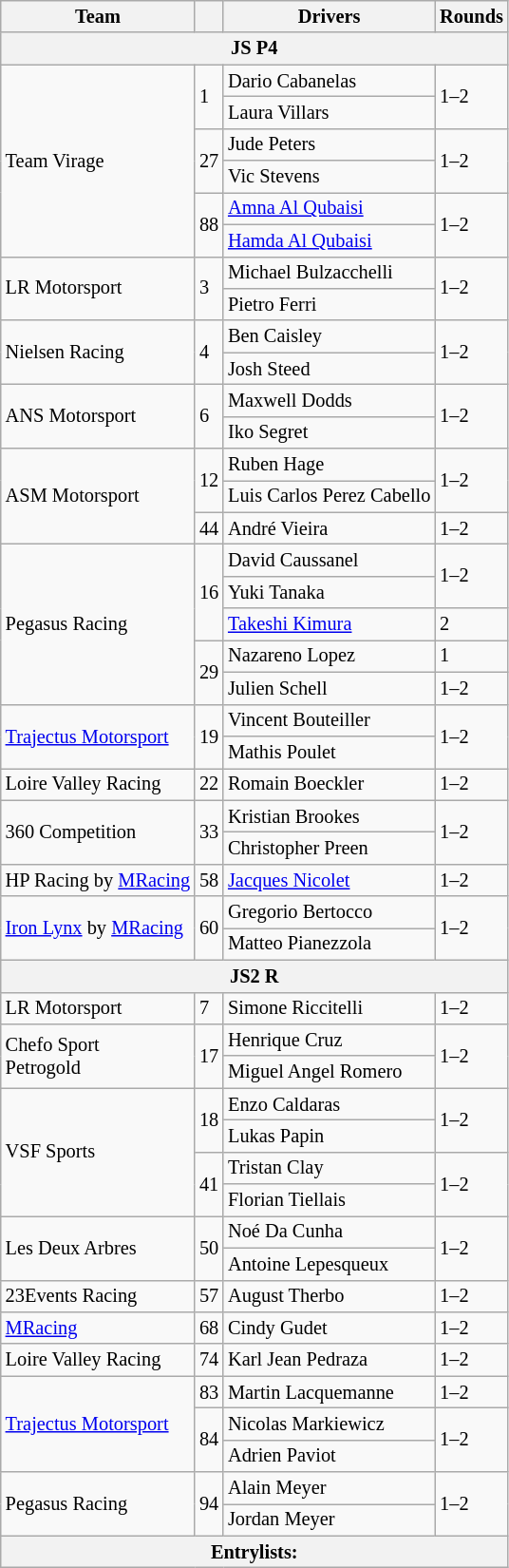<table class="wikitable" style="font-size: 85%;">
<tr>
<th>Team</th>
<th></th>
<th>Drivers</th>
<th>Rounds</th>
</tr>
<tr>
<th colspan="4">JS P4</th>
</tr>
<tr>
<td rowspan="6"> Team Virage</td>
<td rowspan="2">1</td>
<td> Dario Cabanelas</td>
<td rowspan="2">1–2</td>
</tr>
<tr>
<td> Laura Villars</td>
</tr>
<tr>
<td rowspan="2">27</td>
<td> Jude Peters</td>
<td rowspan="2">1–2</td>
</tr>
<tr>
<td> Vic Stevens</td>
</tr>
<tr>
<td rowspan="2">88</td>
<td> <a href='#'>Amna Al Qubaisi</a></td>
<td rowspan="2">1–2</td>
</tr>
<tr>
<td> <a href='#'>Hamda Al Qubaisi</a></td>
</tr>
<tr>
<td rowspan="2"> LR Motorsport</td>
<td rowspan="2">3</td>
<td> Michael Bulzacchelli</td>
<td rowspan="2">1–2</td>
</tr>
<tr>
<td> Pietro Ferri</td>
</tr>
<tr>
<td rowspan="2"> Nielsen Racing</td>
<td rowspan="2">4</td>
<td> Ben Caisley</td>
<td rowspan="2">1–2</td>
</tr>
<tr>
<td> Josh Steed</td>
</tr>
<tr>
<td rowspan="2"> ANS Motorsport</td>
<td rowspan="2">6</td>
<td> Maxwell Dodds</td>
<td rowspan="2">1–2</td>
</tr>
<tr>
<td> Iko Segret</td>
</tr>
<tr>
<td rowspan="3"> ASM Motorsport</td>
<td rowspan="2">12</td>
<td> Ruben Hage</td>
<td rowspan="2">1–2</td>
</tr>
<tr>
<td> Luis Carlos Perez Cabello</td>
</tr>
<tr>
<td>44</td>
<td> André Vieira</td>
<td>1–2</td>
</tr>
<tr>
<td rowspan="5"> Pegasus Racing</td>
<td rowspan="3">16</td>
<td> David Caussanel</td>
<td rowspan="2">1–2</td>
</tr>
<tr>
<td> Yuki Tanaka</td>
</tr>
<tr>
<td> <a href='#'>Takeshi Kimura</a></td>
<td rowspan="1">2</td>
</tr>
<tr>
<td rowspan="2">29</td>
<td> Nazareno Lopez</td>
<td rowspan="1">1</td>
</tr>
<tr>
<td> Julien Schell</td>
<td rowspan="1">1–2</td>
</tr>
<tr>
<td rowspan="2"> <a href='#'>Trajectus Motorsport</a></td>
<td rowspan="2">19</td>
<td> Vincent Bouteiller</td>
<td rowspan="2">1–2</td>
</tr>
<tr>
<td> Mathis Poulet</td>
</tr>
<tr>
<td> Loire Valley Racing</td>
<td>22</td>
<td> Romain Boeckler</td>
<td>1–2</td>
</tr>
<tr>
<td rowspan="2"> 360 Competition</td>
<td rowspan="2">33</td>
<td> Kristian Brookes</td>
<td rowspan="2">1–2</td>
</tr>
<tr>
<td> Christopher Preen</td>
</tr>
<tr>
<td> HP Racing by <a href='#'>MRacing</a></td>
<td>58</td>
<td> <a href='#'>Jacques Nicolet</a></td>
<td>1–2</td>
</tr>
<tr>
<td rowspan="2"> <a href='#'>Iron Lynx</a> by <a href='#'>MRacing</a></td>
<td rowspan="2">60</td>
<td> Gregorio Bertocco</td>
<td rowspan="2">1–2</td>
</tr>
<tr>
<td> Matteo Pianezzola</td>
</tr>
<tr>
<th colspan="4">JS2 R</th>
</tr>
<tr>
<td> LR Motorsport</td>
<td>7</td>
<td> Simone Riccitelli</td>
<td>1–2</td>
</tr>
<tr>
<td rowspan="2"> Chefo Sport<br> Petrogold</td>
<td rowspan="2">17</td>
<td> Henrique Cruz</td>
<td rowspan="2">1–2</td>
</tr>
<tr>
<td> Miguel Angel Romero</td>
</tr>
<tr>
<td rowspan="4"> VSF Sports</td>
<td rowspan="2">18</td>
<td> Enzo Caldaras</td>
<td rowspan="2">1–2</td>
</tr>
<tr>
<td> Lukas Papin</td>
</tr>
<tr>
<td rowspan="2">41</td>
<td> Tristan Clay</td>
<td rowspan="2">1–2</td>
</tr>
<tr>
<td> Florian Tiellais</td>
</tr>
<tr>
<td rowspan="2"> Les Deux Arbres</td>
<td rowspan="2">50</td>
<td> Noé Da Cunha</td>
<td rowspan="2">1–2</td>
</tr>
<tr>
<td> Antoine Lepesqueux</td>
</tr>
<tr>
<td> 23Events Racing</td>
<td>57</td>
<td> August Therbo</td>
<td>1–2</td>
</tr>
<tr>
<td> <a href='#'>MRacing</a></td>
<td>68</td>
<td> Cindy Gudet</td>
<td>1–2</td>
</tr>
<tr>
<td> Loire Valley Racing</td>
<td>74</td>
<td> Karl Jean Pedraza</td>
<td>1–2</td>
</tr>
<tr>
<td rowspan="3"> <a href='#'>Trajectus Motorsport</a></td>
<td>83</td>
<td> Martin Lacquemanne</td>
<td>1–2</td>
</tr>
<tr>
<td rowspan="2">84</td>
<td> Nicolas Markiewicz</td>
<td rowspan="2">1–2</td>
</tr>
<tr>
<td> Adrien Paviot</td>
</tr>
<tr>
<td rowspan="2"> Pegasus Racing</td>
<td rowspan="2">94</td>
<td> Alain Meyer</td>
<td rowspan="2">1–2</td>
</tr>
<tr>
<td> Jordan Meyer</td>
</tr>
<tr>
<th colspan="4">Entrylists:</th>
</tr>
</table>
